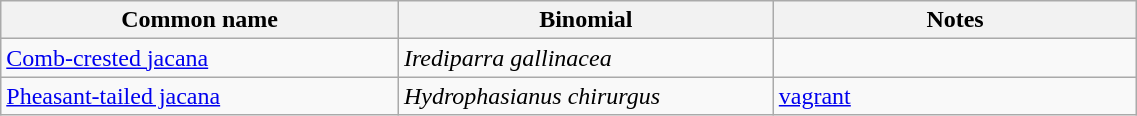<table style="width:60%;" class="wikitable">
<tr>
<th width=35%>Common name</th>
<th width=33%>Binomial</th>
<th width=32%>Notes</th>
</tr>
<tr>
<td><a href='#'>Comb-crested jacana</a></td>
<td><em>Irediparra gallinacea</em></td>
<td></td>
</tr>
<tr>
<td><a href='#'>Pheasant-tailed jacana</a></td>
<td><em>Hydrophasianus chirurgus</em></td>
<td><a href='#'>vagrant</a></td>
</tr>
</table>
